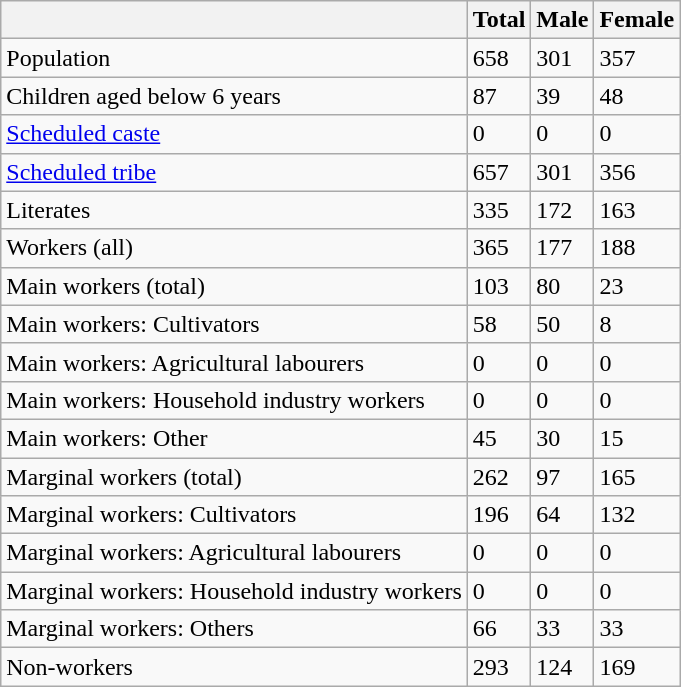<table class="wikitable sortable">
<tr>
<th></th>
<th>Total</th>
<th>Male</th>
<th>Female</th>
</tr>
<tr>
<td>Population</td>
<td>658</td>
<td>301</td>
<td>357</td>
</tr>
<tr>
<td>Children aged below 6 years</td>
<td>87</td>
<td>39</td>
<td>48</td>
</tr>
<tr>
<td><a href='#'>Scheduled caste</a></td>
<td>0</td>
<td>0</td>
<td>0</td>
</tr>
<tr>
<td><a href='#'>Scheduled tribe</a></td>
<td>657</td>
<td>301</td>
<td>356</td>
</tr>
<tr>
<td>Literates</td>
<td>335</td>
<td>172</td>
<td>163</td>
</tr>
<tr>
<td>Workers (all)</td>
<td>365</td>
<td>177</td>
<td>188</td>
</tr>
<tr>
<td>Main workers (total)</td>
<td>103</td>
<td>80</td>
<td>23</td>
</tr>
<tr>
<td>Main workers: Cultivators</td>
<td>58</td>
<td>50</td>
<td>8</td>
</tr>
<tr>
<td>Main workers: Agricultural labourers</td>
<td>0</td>
<td>0</td>
<td>0</td>
</tr>
<tr>
<td>Main workers: Household industry workers</td>
<td>0</td>
<td>0</td>
<td>0</td>
</tr>
<tr>
<td>Main workers: Other</td>
<td>45</td>
<td>30</td>
<td>15</td>
</tr>
<tr>
<td>Marginal workers (total)</td>
<td>262</td>
<td>97</td>
<td>165</td>
</tr>
<tr>
<td>Marginal workers: Cultivators</td>
<td>196</td>
<td>64</td>
<td>132</td>
</tr>
<tr>
<td>Marginal workers: Agricultural labourers</td>
<td>0</td>
<td>0</td>
<td>0</td>
</tr>
<tr>
<td>Marginal workers: Household industry workers</td>
<td>0</td>
<td>0</td>
<td>0</td>
</tr>
<tr>
<td>Marginal workers: Others</td>
<td>66</td>
<td>33</td>
<td>33</td>
</tr>
<tr>
<td>Non-workers</td>
<td>293</td>
<td>124</td>
<td>169</td>
</tr>
</table>
